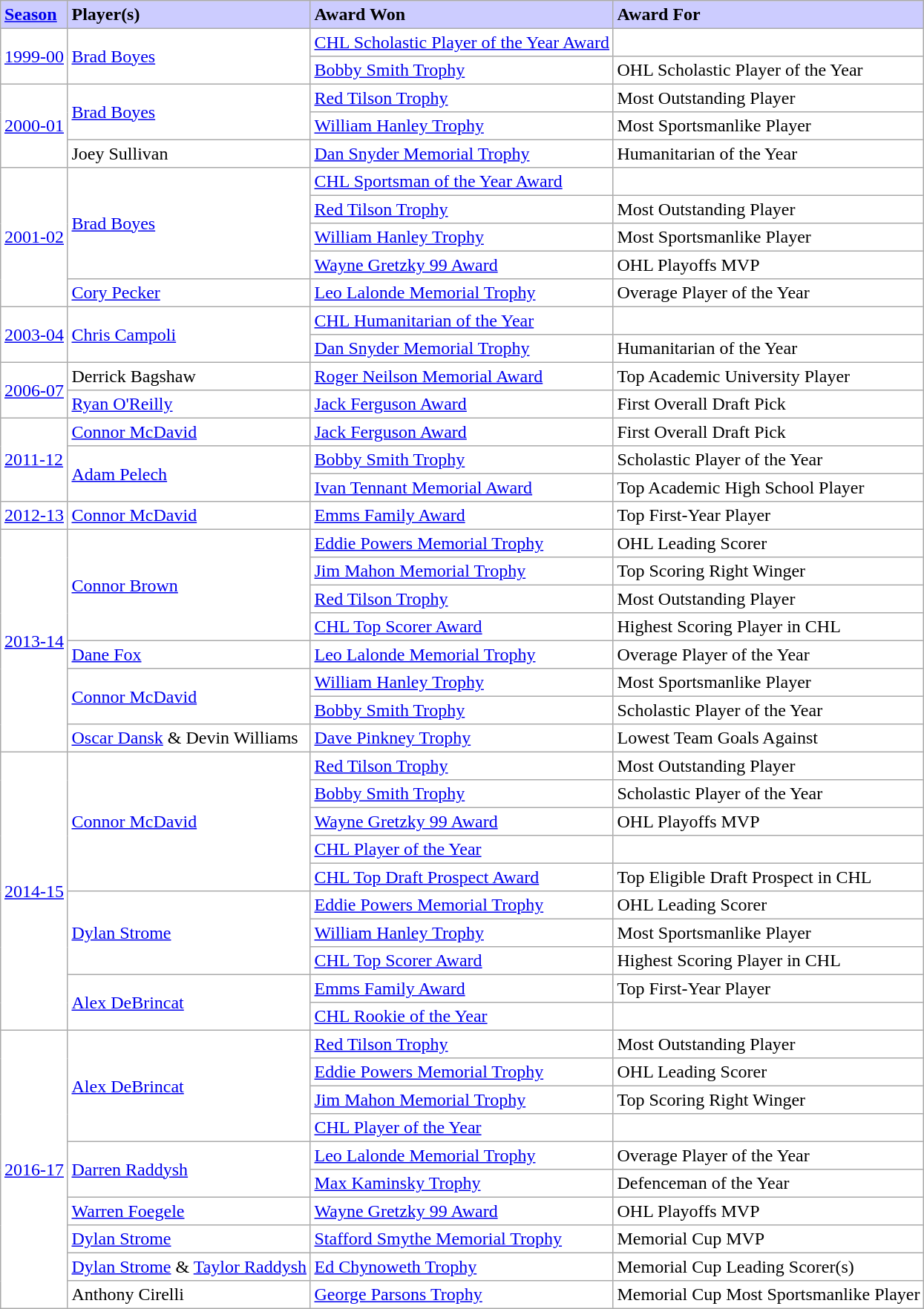<table border="1" cellpadding="3" cellspacing="1" bgcolor="#ffffff" cellpadding="5" style="border: 1px #aaaaaa solid; border-collapse: collapse;">
<tr bgcolor="#ccccff" align="left">
<th><a href='#'>Season</a></th>
<th>Player(s)</th>
<th>Award Won</th>
<th>Award For</th>
</tr>
<tr align="left">
<td rowspan="2"><a href='#'>1999-00</a></td>
<td rowspan="2"><a href='#'>Brad Boyes</a></td>
<td><a href='#'>CHL Scholastic Player of the Year Award</a></td>
<td></td>
</tr>
<tr align="left">
<td><a href='#'>Bobby Smith Trophy</a></td>
<td>OHL Scholastic Player of the Year</td>
</tr>
<tr align="left">
<td rowspan="3"><a href='#'>2000-01</a></td>
<td rowspan="2"><a href='#'>Brad Boyes</a></td>
<td><a href='#'>Red Tilson Trophy</a></td>
<td>Most Outstanding Player</td>
</tr>
<tr align="left">
<td><a href='#'>William Hanley Trophy</a></td>
<td>Most Sportsmanlike Player</td>
</tr>
<tr align="left">
<td>Joey Sullivan</td>
<td><a href='#'>Dan Snyder Memorial Trophy</a></td>
<td>Humanitarian of the Year</td>
</tr>
<tr align="left">
<td rowspan="5"><a href='#'>2001-02</a></td>
<td rowspan="4"><a href='#'>Brad Boyes</a></td>
<td><a href='#'>CHL Sportsman of the Year Award</a></td>
<td></td>
</tr>
<tr align="left">
<td><a href='#'>Red Tilson Trophy</a></td>
<td>Most Outstanding Player</td>
</tr>
<tr align="left">
<td><a href='#'>William Hanley Trophy</a></td>
<td>Most Sportsmanlike Player</td>
</tr>
<tr align="left">
<td><a href='#'>Wayne Gretzky 99 Award</a></td>
<td>OHL Playoffs MVP</td>
</tr>
<tr align="left">
<td><a href='#'>Cory Pecker</a></td>
<td><a href='#'>Leo Lalonde Memorial Trophy</a></td>
<td>Overage Player of the Year</td>
</tr>
<tr align="left">
<td rowspan="2"><a href='#'>2003-04</a></td>
<td rowspan="2"><a href='#'>Chris Campoli</a></td>
<td><a href='#'>CHL Humanitarian of the Year</a></td>
<td></td>
</tr>
<tr align="left">
<td><a href='#'>Dan Snyder Memorial Trophy</a></td>
<td>Humanitarian of the Year</td>
</tr>
<tr align="left">
<td rowspan="2"><a href='#'>2006-07</a></td>
<td>Derrick Bagshaw</td>
<td><a href='#'>Roger Neilson Memorial Award</a></td>
<td>Top Academic University Player</td>
</tr>
<tr align="left">
<td><a href='#'>Ryan O'Reilly</a></td>
<td><a href='#'>Jack Ferguson Award</a></td>
<td>First Overall Draft Pick</td>
</tr>
<tr align="left">
<td rowspan="3"><a href='#'>2011-12</a></td>
<td><a href='#'>Connor McDavid</a></td>
<td><a href='#'>Jack Ferguson Award</a></td>
<td>First Overall Draft Pick</td>
</tr>
<tr>
<td rowspan="2"><a href='#'>Adam Pelech</a></td>
<td><a href='#'>Bobby Smith Trophy</a></td>
<td>Scholastic Player of the Year</td>
</tr>
<tr>
<td><a href='#'>Ivan Tennant Memorial Award</a></td>
<td>Top Academic High School Player</td>
</tr>
<tr>
<td><a href='#'>2012-13</a></td>
<td><a href='#'>Connor McDavid</a></td>
<td><a href='#'>Emms Family Award</a></td>
<td>Top First-Year Player</td>
</tr>
<tr align="left">
<td rowspan="8"><a href='#'>2013-14</a></td>
<td rowspan="4"><a href='#'>Connor Brown</a></td>
<td><a href='#'>Eddie Powers Memorial Trophy</a></td>
<td>OHL Leading Scorer</td>
</tr>
<tr align="left">
<td><a href='#'>Jim Mahon Memorial Trophy</a></td>
<td>Top Scoring Right Winger</td>
</tr>
<tr align="left">
<td><a href='#'>Red Tilson Trophy</a></td>
<td>Most Outstanding Player</td>
</tr>
<tr>
<td><a href='#'>CHL Top Scorer Award</a></td>
<td>Highest Scoring Player in CHL</td>
</tr>
<tr align="left">
<td><a href='#'>Dane Fox</a></td>
<td><a href='#'>Leo Lalonde Memorial Trophy</a></td>
<td>Overage Player of the Year</td>
</tr>
<tr align="left">
<td rowspan="2"><a href='#'>Connor McDavid</a></td>
<td><a href='#'>William Hanley Trophy</a></td>
<td>Most Sportsmanlike Player</td>
</tr>
<tr align="left">
<td><a href='#'>Bobby Smith Trophy</a></td>
<td>Scholastic Player of the Year</td>
</tr>
<tr align="left">
<td><a href='#'>Oscar Dansk</a> & Devin Williams</td>
<td><a href='#'>Dave Pinkney Trophy</a></td>
<td>Lowest Team Goals Against</td>
</tr>
<tr>
<td rowspan="10"><a href='#'>2014-15</a></td>
<td rowspan="5"><a href='#'>Connor McDavid</a></td>
<td><a href='#'>Red Tilson Trophy</a></td>
<td>Most Outstanding Player</td>
</tr>
<tr>
<td><a href='#'>Bobby Smith Trophy</a></td>
<td>Scholastic Player of the Year</td>
</tr>
<tr>
<td><a href='#'>Wayne Gretzky 99 Award</a></td>
<td>OHL Playoffs MVP</td>
</tr>
<tr>
<td><a href='#'>CHL Player of the Year</a></td>
<td></td>
</tr>
<tr>
<td><a href='#'>CHL Top Draft Prospect Award</a></td>
<td>Top Eligible Draft Prospect in CHL</td>
</tr>
<tr>
<td rowspan="3"><a href='#'>Dylan Strome</a></td>
<td><a href='#'>Eddie Powers Memorial Trophy</a></td>
<td>OHL Leading Scorer</td>
</tr>
<tr>
<td><a href='#'>William Hanley Trophy</a></td>
<td>Most Sportsmanlike Player</td>
</tr>
<tr>
<td><a href='#'>CHL Top Scorer Award</a></td>
<td>Highest Scoring Player in CHL</td>
</tr>
<tr>
<td rowspan="2"><a href='#'>Alex DeBrincat</a></td>
<td><a href='#'>Emms Family Award</a></td>
<td>Top First-Year Player</td>
</tr>
<tr>
<td><a href='#'>CHL Rookie of the Year</a></td>
<td></td>
</tr>
<tr>
<td rowspan="10"><a href='#'>2016-17</a></td>
<td rowspan="4"><a href='#'>Alex DeBrincat</a></td>
<td><a href='#'>Red Tilson Trophy</a></td>
<td>Most Outstanding Player</td>
</tr>
<tr>
<td><a href='#'>Eddie Powers Memorial Trophy</a></td>
<td>OHL Leading Scorer</td>
</tr>
<tr>
<td><a href='#'>Jim Mahon Memorial Trophy</a></td>
<td>Top Scoring Right Winger</td>
</tr>
<tr>
<td><a href='#'>CHL Player of the Year</a></td>
<td></td>
</tr>
<tr>
<td rowspan="2"><a href='#'>Darren Raddysh</a></td>
<td><a href='#'>Leo Lalonde Memorial Trophy</a></td>
<td>Overage Player of the Year</td>
</tr>
<tr>
<td><a href='#'>Max Kaminsky Trophy</a></td>
<td>Defenceman of the Year</td>
</tr>
<tr>
<td><a href='#'>Warren Foegele</a></td>
<td><a href='#'>Wayne Gretzky 99 Award</a></td>
<td>OHL Playoffs MVP</td>
</tr>
<tr>
<td><a href='#'>Dylan Strome</a></td>
<td><a href='#'>Stafford Smythe Memorial Trophy</a></td>
<td>Memorial Cup MVP</td>
</tr>
<tr>
<td><a href='#'>Dylan Strome</a> & <a href='#'>Taylor Raddysh</a></td>
<td><a href='#'>Ed Chynoweth Trophy</a></td>
<td>Memorial Cup Leading Scorer(s)</td>
</tr>
<tr>
<td>Anthony Cirelli</td>
<td><a href='#'>George Parsons Trophy</a></td>
<td>Memorial Cup Most Sportsmanlike Player</td>
</tr>
</table>
